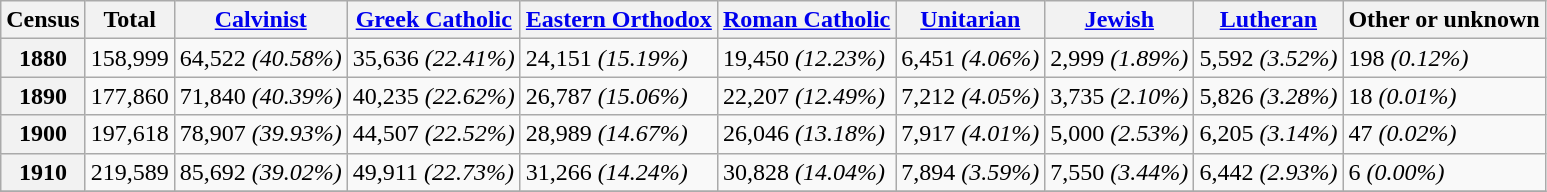<table class="wikitable">
<tr>
<th>Census</th>
<th>Total</th>
<th><a href='#'>Calvinist</a></th>
<th><a href='#'>Greek Catholic</a></th>
<th><a href='#'>Eastern Orthodox</a></th>
<th><a href='#'>Roman Catholic</a></th>
<th><a href='#'>Unitarian</a></th>
<th><a href='#'>Jewish</a></th>
<th><a href='#'>Lutheran</a></th>
<th>Other or unknown</th>
</tr>
<tr>
<th>1880</th>
<td>158,999</td>
<td>64,522 <em>(40.58%)</em></td>
<td>35,636 <em>(22.41%)</em></td>
<td>24,151 <em>(15.19%)</em></td>
<td>19,450 <em>(12.23%)</em></td>
<td>6,451 <em>(4.06%)</em></td>
<td>2,999 <em>(1.89%)</em></td>
<td>5,592 <em>(3.52%)</em></td>
<td>198 <em>(0.12%)</em></td>
</tr>
<tr>
<th>1890</th>
<td>177,860</td>
<td>71,840 <em>(40.39%)</em></td>
<td>40,235 <em>(22.62%)</em></td>
<td>26,787 <em>(15.06%)</em></td>
<td>22,207 <em>(12.49%)</em></td>
<td>7,212 <em>(4.05%)</em></td>
<td>3,735 <em>(2.10%)</em></td>
<td>5,826 <em>(3.28%)</em></td>
<td>18 <em>(0.01%)</em></td>
</tr>
<tr>
<th>1900</th>
<td>197,618</td>
<td>78,907 <em>(39.93%)</em></td>
<td>44,507 <em>(22.52%)</em></td>
<td>28,989 <em>(14.67%)</em></td>
<td>26,046 <em>(13.18%)</em></td>
<td>7,917 <em>(4.01%)</em></td>
<td>5,000 <em>(2.53%)</em></td>
<td>6,205 <em>(3.14%)</em></td>
<td>47 <em>(0.02%)</em></td>
</tr>
<tr>
<th>1910</th>
<td>219,589</td>
<td>85,692 <em>(39.02%)</em></td>
<td>49,911 <em>(22.73%)</em></td>
<td>31,266 <em>(14.24%)</em></td>
<td>30,828 <em>(14.04%)</em></td>
<td>7,894 <em>(3.59%)</em></td>
<td>7,550 <em>(3.44%)</em></td>
<td>6,442 <em>(2.93%)</em></td>
<td>6 <em>(0.00%)</em></td>
</tr>
<tr>
</tr>
</table>
